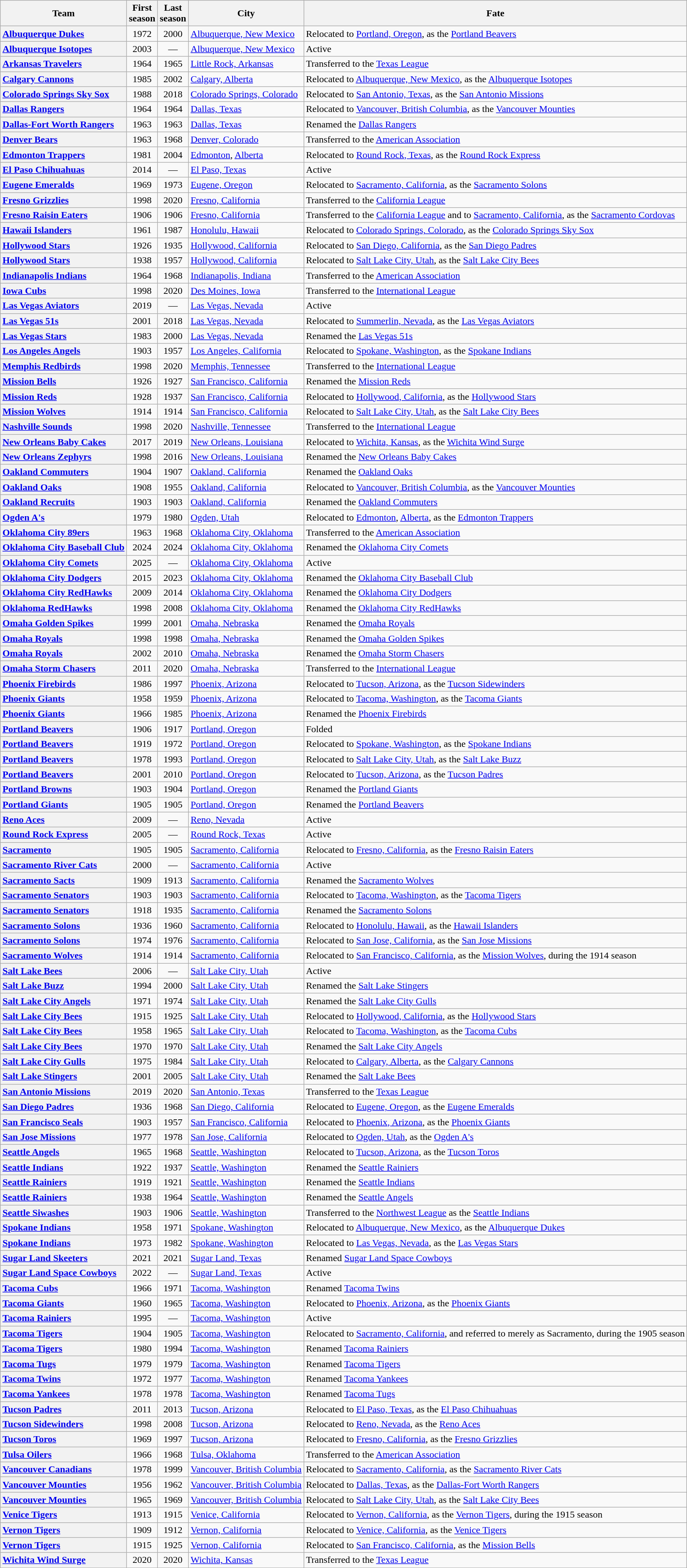<table class="wikitable sortable plainrowheaders" style="text-align:left">
<tr>
<th scope="col">Team</th>
<th scope="col">First<br>season</th>
<th scope="col">Last<br>season</th>
<th scope="col">City</th>
<th scope="col">Fate</th>
</tr>
<tr>
<th scope="row" style="text-align:left"><a href='#'>Albuquerque Dukes</a></th>
<td style="text-align:center">1972</td>
<td style="text-align:center">2000</td>
<td><a href='#'>Albuquerque, New Mexico</a></td>
<td>Relocated to <a href='#'>Portland, Oregon</a>, as the <a href='#'>Portland Beavers</a></td>
</tr>
<tr>
<th scope="row" style="text-align:left"><a href='#'>Albuquerque Isotopes</a></th>
<td style="text-align:center">2003</td>
<td style="text-align:center">—</td>
<td><a href='#'>Albuquerque, New Mexico</a></td>
<td>Active</td>
</tr>
<tr>
<th scope="row" style="text-align:left"><a href='#'>Arkansas Travelers</a></th>
<td style="text-align:center">1964</td>
<td style="text-align:center">1965</td>
<td><a href='#'>Little Rock, Arkansas</a></td>
<td>Transferred to the <a href='#'>Texas League</a></td>
</tr>
<tr>
<th scope="row" style="text-align:left"><a href='#'>Calgary Cannons</a></th>
<td style="text-align:center">1985</td>
<td style="text-align:center">2002</td>
<td><a href='#'>Calgary, Alberta</a></td>
<td>Relocated to <a href='#'>Albuquerque, New Mexico</a>, as the <a href='#'>Albuquerque Isotopes</a></td>
</tr>
<tr>
<th scope="row" style="text-align:left"><a href='#'>Colorado Springs Sky Sox</a></th>
<td style="text-align:center">1988</td>
<td style="text-align:center">2018</td>
<td><a href='#'>Colorado Springs, Colorado</a></td>
<td>Relocated to <a href='#'>San Antonio, Texas</a>, as the <a href='#'>San Antonio Missions</a></td>
</tr>
<tr>
<th scope="row" style="text-align:left"><a href='#'>Dallas Rangers</a></th>
<td style="text-align:center">1964</td>
<td style="text-align:center">1964</td>
<td><a href='#'>Dallas, Texas</a></td>
<td>Relocated to <a href='#'>Vancouver, British Columbia</a>, as the <a href='#'>Vancouver Mounties</a></td>
</tr>
<tr>
<th scope="row" style="text-align:left"><a href='#'>Dallas-Fort Worth Rangers</a></th>
<td style="text-align:center">1963</td>
<td style="text-align:center">1963</td>
<td><a href='#'>Dallas, Texas</a></td>
<td>Renamed the <a href='#'>Dallas Rangers</a></td>
</tr>
<tr>
<th scope="row" style="text-align:left"><a href='#'>Denver Bears</a></th>
<td style="text-align:center">1963</td>
<td style="text-align:center">1968</td>
<td><a href='#'>Denver, Colorado</a></td>
<td>Transferred to the <a href='#'>American Association</a></td>
</tr>
<tr>
<th scope="row" style="text-align:left"><a href='#'>Edmonton Trappers</a></th>
<td style="text-align:center">1981</td>
<td style="text-align:center">2004</td>
<td><a href='#'>Edmonton</a>, <a href='#'>Alberta</a></td>
<td>Relocated to <a href='#'>Round Rock, Texas</a>, as the <a href='#'>Round Rock Express</a></td>
</tr>
<tr>
<th scope="row" style="text-align:left"><a href='#'>El Paso Chihuahuas</a></th>
<td style="text-align:center">2014</td>
<td style="text-align:center">—</td>
<td><a href='#'>El Paso, Texas</a></td>
<td>Active</td>
</tr>
<tr>
<th scope="row" style="text-align:left"><a href='#'>Eugene Emeralds</a></th>
<td style="text-align:center">1969</td>
<td style="text-align:center">1973</td>
<td><a href='#'>Eugene, Oregon</a></td>
<td>Relocated to <a href='#'>Sacramento, California</a>, as the <a href='#'>Sacramento Solons</a></td>
</tr>
<tr>
<th scope="row" style="text-align:left"><a href='#'>Fresno Grizzlies</a></th>
<td style="text-align:center">1998</td>
<td style="text-align:center">2020</td>
<td><a href='#'>Fresno, California</a></td>
<td>Transferred to the <a href='#'>California League</a></td>
</tr>
<tr>
<th scope="row" style="text-align:left"><a href='#'>Fresno Raisin Eaters</a></th>
<td style="text-align:center">1906</td>
<td style="text-align:center">1906</td>
<td><a href='#'>Fresno, California</a></td>
<td>Transferred to the <a href='#'>California League</a> and to <a href='#'>Sacramento, California</a>, as the <a href='#'>Sacramento Cordovas</a></td>
</tr>
<tr>
<th scope="row" style="text-align:left"><a href='#'>Hawaii Islanders</a></th>
<td style="text-align:center">1961</td>
<td style="text-align:center">1987</td>
<td><a href='#'>Honolulu, Hawaii</a></td>
<td>Relocated to <a href='#'>Colorado Springs, Colorado</a>, as the <a href='#'>Colorado Springs Sky Sox</a></td>
</tr>
<tr>
<th scope="row" style="text-align:left"><a href='#'>Hollywood Stars</a> </th>
<td style="text-align:center">1926</td>
<td style="text-align:center">1935</td>
<td><a href='#'>Hollywood, California</a></td>
<td>Relocated to <a href='#'>San Diego, California</a>, as the <a href='#'>San Diego Padres</a></td>
</tr>
<tr>
<th scope="row" style="text-align:left"><a href='#'>Hollywood Stars</a> </th>
<td style="text-align:center">1938</td>
<td style="text-align:center">1957</td>
<td><a href='#'>Hollywood, California</a></td>
<td>Relocated to <a href='#'>Salt Lake City, Utah</a>, as the <a href='#'>Salt Lake City Bees</a></td>
</tr>
<tr>
<th scope="row" style="text-align:left"><a href='#'>Indianapolis Indians</a></th>
<td style="text-align:center">1964</td>
<td style="text-align:center">1968</td>
<td><a href='#'>Indianapolis, Indiana</a></td>
<td>Transferred to the <a href='#'>American Association</a></td>
</tr>
<tr>
<th scope="row" style="text-align:left"><a href='#'>Iowa Cubs</a></th>
<td style="text-align:center">1998</td>
<td style="text-align:center">2020</td>
<td><a href='#'>Des Moines, Iowa</a></td>
<td>Transferred to the <a href='#'>International League</a></td>
</tr>
<tr>
<th scope="row" style="text-align:left"><a href='#'>Las Vegas Aviators</a></th>
<td style="text-align:center">2019</td>
<td style="text-align:center">—</td>
<td><a href='#'>Las Vegas, Nevada</a></td>
<td>Active</td>
</tr>
<tr>
<th scope="row" style="text-align:left"><a href='#'>Las Vegas 51s</a></th>
<td style="text-align:center">2001</td>
<td style="text-align:center">2018</td>
<td><a href='#'>Las Vegas, Nevada</a></td>
<td>Relocated to <a href='#'>Summerlin, Nevada</a>, as the <a href='#'>Las Vegas Aviators</a></td>
</tr>
<tr>
<th scope="row" style="text-align:left"><a href='#'>Las Vegas Stars</a></th>
<td style="text-align:center">1983</td>
<td style="text-align:center">2000</td>
<td><a href='#'>Las Vegas, Nevada</a></td>
<td>Renamed the <a href='#'>Las Vegas 51s</a></td>
</tr>
<tr>
<th scope="row" style="text-align:left"><a href='#'>Los Angeles Angels</a></th>
<td style="text-align:center">1903</td>
<td style="text-align:center">1957</td>
<td><a href='#'>Los Angeles, California</a></td>
<td>Relocated to <a href='#'>Spokane, Washington</a>, as the <a href='#'>Spokane Indians</a></td>
</tr>
<tr>
<th scope="row" style="text-align:left"><a href='#'>Memphis Redbirds</a></th>
<td style="text-align:center">1998</td>
<td style="text-align:center">2020</td>
<td><a href='#'>Memphis, Tennessee</a></td>
<td>Transferred to the <a href='#'>International League</a></td>
</tr>
<tr>
<th scope="row" style="text-align:left"><a href='#'>Mission Bells</a></th>
<td style="text-align:center">1926</td>
<td style="text-align:center">1927</td>
<td><a href='#'>San Francisco, California</a></td>
<td>Renamed the <a href='#'>Mission Reds</a></td>
</tr>
<tr>
<th scope="row" style="text-align:left"><a href='#'>Mission Reds</a></th>
<td style="text-align:center">1928</td>
<td style="text-align:center">1937</td>
<td><a href='#'>San Francisco, California</a></td>
<td>Relocated to <a href='#'>Hollywood, California</a>, as the <a href='#'>Hollywood Stars</a></td>
</tr>
<tr>
<th scope="row" style="text-align:left"><a href='#'>Mission Wolves</a></th>
<td style="text-align:center">1914</td>
<td style="text-align:center">1914</td>
<td><a href='#'>San Francisco, California</a></td>
<td>Relocated to <a href='#'>Salt Lake City, Utah</a>, as the <a href='#'>Salt Lake City Bees</a></td>
</tr>
<tr>
<th scope="row" style="text-align:left"><a href='#'>Nashville Sounds</a></th>
<td style="text-align:center">1998</td>
<td style="text-align:center">2020</td>
<td><a href='#'>Nashville, Tennessee</a></td>
<td>Transferred to the <a href='#'>International League</a></td>
</tr>
<tr>
<th scope="row" style="text-align:left"><a href='#'>New Orleans Baby Cakes</a></th>
<td style="text-align:center">2017</td>
<td style="text-align:center">2019</td>
<td><a href='#'>New Orleans, Louisiana</a></td>
<td>Relocated to <a href='#'>Wichita, Kansas</a>, as the <a href='#'>Wichita Wind Surge</a></td>
</tr>
<tr>
<th scope="row" style="text-align:left"><a href='#'>New Orleans Zephyrs</a></th>
<td style="text-align:center">1998</td>
<td style="text-align:center">2016</td>
<td><a href='#'>New Orleans, Louisiana</a></td>
<td>Renamed the <a href='#'>New Orleans Baby Cakes</a></td>
</tr>
<tr>
<th scope="row" style="text-align:left"><a href='#'>Oakland Commuters</a></th>
<td style="text-align:center">1904</td>
<td style="text-align:center">1907</td>
<td><a href='#'>Oakland, California</a></td>
<td>Renamed the <a href='#'>Oakland Oaks</a></td>
</tr>
<tr>
<th scope="row" style="text-align:left"><a href='#'>Oakland Oaks</a></th>
<td style="text-align:center">1908</td>
<td style="text-align:center">1955</td>
<td><a href='#'>Oakland, California</a></td>
<td>Relocated to <a href='#'>Vancouver, British Columbia</a>, as the <a href='#'>Vancouver Mounties</a></td>
</tr>
<tr>
<th scope="row" style="text-align:left"><a href='#'>Oakland Recruits</a></th>
<td style="text-align:center">1903</td>
<td style="text-align:center">1903</td>
<td><a href='#'>Oakland, California</a></td>
<td>Renamed the <a href='#'>Oakland Commuters</a></td>
</tr>
<tr>
<th scope="row" style="text-align:left"><a href='#'>Ogden A's</a></th>
<td style="text-align:center">1979</td>
<td style="text-align:center">1980</td>
<td><a href='#'>Ogden, Utah</a></td>
<td>Relocated to <a href='#'>Edmonton</a>, <a href='#'>Alberta</a>, as the <a href='#'>Edmonton Trappers</a></td>
</tr>
<tr>
<th scope="row" style="text-align:left"><a href='#'>Oklahoma City 89ers</a></th>
<td style="text-align:center">1963</td>
<td style="text-align:center">1968</td>
<td><a href='#'>Oklahoma City, Oklahoma</a></td>
<td>Transferred to the <a href='#'>American Association</a></td>
</tr>
<tr>
<th scope="row" style="text-align:left"><a href='#'>Oklahoma City Baseball Club</a></th>
<td style="text-align:center">2024</td>
<td style="text-align:center">2024</td>
<td><a href='#'>Oklahoma City, Oklahoma</a></td>
<td>Renamed the <a href='#'>Oklahoma City Comets</a></td>
</tr>
<tr>
<th scope="row" style="text-align:left"><a href='#'>Oklahoma City Comets</a></th>
<td style="text-align:center">2025</td>
<td style="text-align:center">—</td>
<td><a href='#'>Oklahoma City, Oklahoma</a></td>
<td>Active</td>
</tr>
<tr>
<th scope="row" style="text-align:left"><a href='#'>Oklahoma City Dodgers</a></th>
<td style="text-align:center">2015</td>
<td style="text-align:center">2023</td>
<td><a href='#'>Oklahoma City, Oklahoma</a></td>
<td>Renamed the <a href='#'>Oklahoma City Baseball Club</a></td>
</tr>
<tr>
<th scope="row" style="text-align:left"><a href='#'>Oklahoma City RedHawks</a></th>
<td style="text-align:center">2009</td>
<td style="text-align:center">2014</td>
<td><a href='#'>Oklahoma City, Oklahoma</a></td>
<td>Renamed the <a href='#'>Oklahoma City Dodgers</a></td>
</tr>
<tr>
<th scope="row" style="text-align:left"><a href='#'>Oklahoma RedHawks</a></th>
<td style="text-align:center">1998</td>
<td style="text-align:center">2008</td>
<td><a href='#'>Oklahoma City, Oklahoma</a></td>
<td>Renamed the <a href='#'>Oklahoma City RedHawks</a></td>
</tr>
<tr>
<th scope="row" style="text-align:left"><a href='#'>Omaha Golden Spikes</a></th>
<td style="text-align:center">1999</td>
<td style="text-align:center">2001</td>
<td><a href='#'>Omaha, Nebraska</a></td>
<td>Renamed the <a href='#'>Omaha Royals</a></td>
</tr>
<tr>
<th scope="row" style="text-align:left"><a href='#'>Omaha Royals</a> </th>
<td style="text-align:center">1998</td>
<td style="text-align:center">1998</td>
<td><a href='#'>Omaha, Nebraska</a></td>
<td>Renamed the <a href='#'>Omaha Golden Spikes</a></td>
</tr>
<tr>
<th scope="row" style="text-align:left"><a href='#'>Omaha Royals</a> </th>
<td style="text-align:center">2002</td>
<td style="text-align:center">2010</td>
<td><a href='#'>Omaha, Nebraska</a></td>
<td>Renamed the <a href='#'>Omaha Storm Chasers</a></td>
</tr>
<tr>
<th scope="row" style="text-align:left"><a href='#'>Omaha Storm Chasers</a></th>
<td style="text-align:center">2011</td>
<td style="text-align:center">2020</td>
<td><a href='#'>Omaha, Nebraska</a></td>
<td>Transferred to the <a href='#'>International League</a></td>
</tr>
<tr>
<th scope="row" style="text-align:left"><a href='#'>Phoenix Firebirds</a></th>
<td style="text-align:center">1986</td>
<td style="text-align:center">1997</td>
<td><a href='#'>Phoenix, Arizona</a></td>
<td>Relocated to <a href='#'>Tucson, Arizona</a>, as the <a href='#'>Tucson Sidewinders</a></td>
</tr>
<tr>
<th scope="row" style="text-align:left"><a href='#'>Phoenix Giants</a> </th>
<td style="text-align:center">1958</td>
<td style="text-align:center">1959</td>
<td><a href='#'>Phoenix, Arizona</a></td>
<td>Relocated to <a href='#'>Tacoma, Washington</a>, as the <a href='#'>Tacoma Giants</a></td>
</tr>
<tr>
<th scope="row" style="text-align:left"><a href='#'>Phoenix Giants</a> </th>
<td style="text-align:center">1966</td>
<td style="text-align:center">1985</td>
<td><a href='#'>Phoenix, Arizona</a></td>
<td>Renamed the <a href='#'>Phoenix Firebirds</a></td>
</tr>
<tr>
<th scope="row" style="text-align:left"><a href='#'>Portland Beavers</a> </th>
<td style="text-align:center">1906</td>
<td style="text-align:center">1917</td>
<td><a href='#'>Portland, Oregon</a></td>
<td>Folded</td>
</tr>
<tr>
<th scope="row" style="text-align:left"><a href='#'>Portland Beavers</a> </th>
<td style="text-align:center">1919</td>
<td style="text-align:center">1972</td>
<td><a href='#'>Portland, Oregon</a></td>
<td>Relocated to <a href='#'>Spokane, Washington</a>, as the <a href='#'>Spokane Indians</a></td>
</tr>
<tr>
<th scope="row" style="text-align:left"><a href='#'>Portland Beavers</a> </th>
<td style="text-align:center">1978</td>
<td style="text-align:center">1993</td>
<td><a href='#'>Portland, Oregon</a></td>
<td>Relocated to <a href='#'>Salt Lake City, Utah</a>, as the <a href='#'>Salt Lake Buzz</a></td>
</tr>
<tr>
<th scope="row" style="text-align:left"><a href='#'>Portland Beavers</a> </th>
<td style="text-align:center">2001</td>
<td style="text-align:center">2010</td>
<td><a href='#'>Portland, Oregon</a></td>
<td>Relocated to <a href='#'>Tucson, Arizona</a>, as the <a href='#'>Tucson Padres</a></td>
</tr>
<tr>
<th scope="row" style="text-align:left"><a href='#'>Portland Browns</a></th>
<td style="text-align:center">1903</td>
<td style="text-align:center">1904</td>
<td><a href='#'>Portland, Oregon</a></td>
<td>Renamed the <a href='#'>Portland Giants</a></td>
</tr>
<tr>
<th scope="row" style="text-align:left"><a href='#'>Portland Giants</a></th>
<td style="text-align:center">1905</td>
<td style="text-align:center">1905</td>
<td><a href='#'>Portland, Oregon</a></td>
<td>Renamed the <a href='#'>Portland Beavers</a></td>
</tr>
<tr>
<th scope="row" style="text-align:left"><a href='#'>Reno Aces</a></th>
<td style="text-align:center">2009</td>
<td style="text-align:center">—</td>
<td><a href='#'>Reno, Nevada</a></td>
<td>Active</td>
</tr>
<tr>
<th scope="row" style="text-align:left"><a href='#'>Round Rock Express</a></th>
<td style="text-align:center">2005</td>
<td style="text-align:center">—</td>
<td><a href='#'>Round Rock, Texas</a></td>
<td>Active</td>
</tr>
<tr>
<th scope="row" style="text-align:left"><a href='#'>Sacramento</a></th>
<td style="text-align:center">1905</td>
<td style="text-align:center">1905</td>
<td><a href='#'>Sacramento, California</a></td>
<td>Relocated to <a href='#'>Fresno, California</a>, as the <a href='#'>Fresno Raisin Eaters</a></td>
</tr>
<tr>
<th scope="row" style="text-align:left"><a href='#'>Sacramento River Cats</a></th>
<td style="text-align:center">2000</td>
<td style="text-align:center">—</td>
<td><a href='#'>Sacramento, California</a></td>
<td>Active</td>
</tr>
<tr>
<th scope="row" style="text-align:left"><a href='#'>Sacramento Sacts</a></th>
<td style="text-align:center">1909</td>
<td style="text-align:center">1913</td>
<td><a href='#'>Sacramento, California</a></td>
<td>Renamed the <a href='#'>Sacramento Wolves</a></td>
</tr>
<tr>
<th scope="row" style="text-align:left"><a href='#'>Sacramento Senators</a> </th>
<td style="text-align:center">1903</td>
<td style="text-align:center">1903</td>
<td><a href='#'>Sacramento, California</a></td>
<td>Relocated to <a href='#'>Tacoma, Washington</a>, as the <a href='#'>Tacoma Tigers</a></td>
</tr>
<tr>
<th scope="row" style="text-align:left"><a href='#'>Sacramento Senators</a> </th>
<td style="text-align:center">1918</td>
<td style="text-align:center">1935</td>
<td><a href='#'>Sacramento, California</a></td>
<td>Renamed the <a href='#'>Sacramento Solons</a></td>
</tr>
<tr>
<th scope="row" style="text-align:left"><a href='#'>Sacramento Solons</a> </th>
<td style="text-align:center">1936</td>
<td style="text-align:center">1960</td>
<td><a href='#'>Sacramento, California</a></td>
<td>Relocated to <a href='#'>Honolulu, Hawaii</a>, as the <a href='#'>Hawaii Islanders</a></td>
</tr>
<tr>
<th scope="row" style="text-align:left"><a href='#'>Sacramento Solons</a> </th>
<td style="text-align:center">1974</td>
<td style="text-align:center">1976</td>
<td><a href='#'>Sacramento, California</a></td>
<td>Relocated to <a href='#'>San Jose, California</a>, as the <a href='#'>San Jose Missions</a></td>
</tr>
<tr>
<th scope="row" style="text-align:left"><a href='#'>Sacramento Wolves</a></th>
<td style="text-align:center">1914</td>
<td style="text-align:center">1914</td>
<td><a href='#'>Sacramento, California</a></td>
<td>Relocated to <a href='#'>San Francisco, California</a>, as the <a href='#'>Mission Wolves</a>, during the 1914 season</td>
</tr>
<tr>
<th scope="row" style="text-align:left"><a href='#'>Salt Lake Bees</a></th>
<td style="text-align:center">2006</td>
<td style="text-align:center">—</td>
<td><a href='#'>Salt Lake City, Utah</a></td>
<td>Active</td>
</tr>
<tr>
<th scope="row" style="text-align:left"><a href='#'>Salt Lake Buzz</a></th>
<td style="text-align:center">1994</td>
<td style="text-align:center">2000</td>
<td><a href='#'>Salt Lake City, Utah</a></td>
<td>Renamed the <a href='#'>Salt Lake Stingers</a></td>
</tr>
<tr>
<th scope="row" style="text-align:left"><a href='#'>Salt Lake City Angels</a></th>
<td style="text-align:center">1971</td>
<td style="text-align:center">1974</td>
<td><a href='#'>Salt Lake City, Utah</a></td>
<td>Renamed the <a href='#'>Salt Lake City Gulls</a></td>
</tr>
<tr>
<th scope="row" style="text-align:left"><a href='#'>Salt Lake City Bees</a> </th>
<td style="text-align:center">1915</td>
<td style="text-align:center">1925</td>
<td><a href='#'>Salt Lake City, Utah</a></td>
<td>Relocated to <a href='#'>Hollywood, California</a>, as the <a href='#'>Hollywood Stars</a></td>
</tr>
<tr>
<th scope="row" style="text-align:left"><a href='#'>Salt Lake City Bees</a> </th>
<td style="text-align:center">1958</td>
<td style="text-align:center">1965</td>
<td><a href='#'>Salt Lake City, Utah</a></td>
<td>Relocated to <a href='#'>Tacoma, Washington</a>, as the <a href='#'>Tacoma Cubs</a></td>
</tr>
<tr>
<th scope="row" style="text-align:left"><a href='#'>Salt Lake City Bees</a> </th>
<td style="text-align:center">1970</td>
<td style="text-align:center">1970</td>
<td><a href='#'>Salt Lake City, Utah</a></td>
<td>Renamed the <a href='#'>Salt Lake City Angels</a></td>
</tr>
<tr>
<th scope="row" style="text-align:left"><a href='#'>Salt Lake City Gulls</a></th>
<td style="text-align:center">1975</td>
<td style="text-align:center">1984</td>
<td><a href='#'>Salt Lake City, Utah</a></td>
<td>Relocated to <a href='#'>Calgary, Alberta</a>, as the <a href='#'>Calgary Cannons</a></td>
</tr>
<tr>
<th scope="row" style="text-align:left"><a href='#'>Salt Lake Stingers</a></th>
<td style="text-align:center">2001</td>
<td style="text-align:center">2005</td>
<td><a href='#'>Salt Lake City, Utah</a></td>
<td>Renamed the <a href='#'>Salt Lake Bees</a></td>
</tr>
<tr>
<th scope="row" style="text-align:left"><a href='#'>San Antonio Missions</a></th>
<td style="text-align:center">2019</td>
<td style="text-align:center">2020</td>
<td><a href='#'>San Antonio, Texas</a></td>
<td>Transferred to the <a href='#'>Texas League</a></td>
</tr>
<tr>
<th scope="row" style="text-align:left"><a href='#'>San Diego Padres</a></th>
<td style="text-align:center">1936</td>
<td style="text-align:center">1968</td>
<td><a href='#'>San Diego, California</a></td>
<td>Relocated to <a href='#'>Eugene, Oregon</a>, as the <a href='#'>Eugene Emeralds</a></td>
</tr>
<tr>
<th scope="row" style="text-align:left"><a href='#'>San Francisco Seals</a></th>
<td style="text-align:center">1903</td>
<td style="text-align:center">1957</td>
<td><a href='#'>San Francisco, California</a></td>
<td>Relocated to <a href='#'>Phoenix, Arizona</a>, as the <a href='#'>Phoenix Giants</a></td>
</tr>
<tr>
<th scope="row" style="text-align:left"><a href='#'>San Jose Missions</a></th>
<td style="text-align:center">1977</td>
<td style="text-align:center">1978</td>
<td><a href='#'>San Jose, California</a></td>
<td>Relocated to <a href='#'>Ogden, Utah</a>, as the <a href='#'>Ogden A's</a></td>
</tr>
<tr>
<th scope="row" style="text-align:left"><a href='#'>Seattle Angels</a></th>
<td style="text-align:center">1965</td>
<td style="text-align:center">1968</td>
<td><a href='#'>Seattle, Washington</a></td>
<td>Relocated to <a href='#'>Tucson, Arizona</a>, as the <a href='#'>Tucson Toros</a></td>
</tr>
<tr>
<th scope="row" style="text-align:left"><a href='#'>Seattle Indians</a></th>
<td style="text-align:center">1922</td>
<td style="text-align:center">1937</td>
<td><a href='#'>Seattle, Washington</a></td>
<td>Renamed the <a href='#'>Seattle Rainiers</a></td>
</tr>
<tr>
<th scope="row" style="text-align:left"><a href='#'>Seattle Rainiers</a> </th>
<td style="text-align:center">1919</td>
<td style="text-align:center">1921</td>
<td><a href='#'>Seattle, Washington</a></td>
<td>Renamed the <a href='#'>Seattle Indians</a></td>
</tr>
<tr>
<th scope="row" style="text-align:left"><a href='#'>Seattle Rainiers</a> </th>
<td style="text-align:center">1938</td>
<td style="text-align:center">1964</td>
<td><a href='#'>Seattle, Washington</a></td>
<td>Renamed the <a href='#'>Seattle Angels</a></td>
</tr>
<tr>
<th scope="row" style="text-align:left"><a href='#'>Seattle Siwashes</a></th>
<td style="text-align:center">1903</td>
<td style="text-align:center">1906</td>
<td><a href='#'>Seattle, Washington</a></td>
<td>Transferred to the <a href='#'>Northwest League</a> as the <a href='#'>Seattle Indians</a></td>
</tr>
<tr>
<th scope="row" style="text-align:left"><a href='#'>Spokane Indians</a> </th>
<td style="text-align:center">1958</td>
<td style="text-align:center">1971</td>
<td><a href='#'>Spokane, Washington</a></td>
<td>Relocated to <a href='#'>Albuquerque, New Mexico</a>, as the <a href='#'>Albuquerque Dukes</a></td>
</tr>
<tr>
<th scope="row" style="text-align:left"><a href='#'>Spokane Indians</a> </th>
<td style="text-align:center">1973</td>
<td style="text-align:center">1982</td>
<td><a href='#'>Spokane, Washington</a></td>
<td>Relocated to <a href='#'>Las Vegas, Nevada</a>, as the <a href='#'>Las Vegas Stars</a></td>
</tr>
<tr>
<th scope="row" style="text-align:left"><a href='#'>Sugar Land Skeeters</a></th>
<td style="text-align:center">2021</td>
<td style="text-align:center">2021</td>
<td><a href='#'>Sugar Land, Texas</a></td>
<td>Renamed <a href='#'>Sugar Land Space Cowboys</a></td>
</tr>
<tr>
<th scope="row" style="text-align:left"><a href='#'>Sugar Land Space Cowboys</a></th>
<td style="text-align:center">2022</td>
<td style="text-align:center">—</td>
<td><a href='#'>Sugar Land, Texas</a></td>
<td>Active</td>
</tr>
<tr>
<th scope="row" style="text-align:left"><a href='#'>Tacoma Cubs</a></th>
<td style="text-align:center">1966</td>
<td style="text-align:center">1971</td>
<td><a href='#'>Tacoma, Washington</a></td>
<td>Renamed <a href='#'>Tacoma Twins</a></td>
</tr>
<tr>
<th scope="row" style="text-align:left"><a href='#'>Tacoma Giants</a></th>
<td style="text-align:center">1960</td>
<td style="text-align:center">1965</td>
<td><a href='#'>Tacoma, Washington</a></td>
<td>Relocated to <a href='#'>Phoenix, Arizona</a>, as the <a href='#'>Phoenix Giants</a></td>
</tr>
<tr>
<th scope="row" style="text-align:left"><a href='#'>Tacoma Rainiers</a></th>
<td style="text-align:center">1995</td>
<td style="text-align:center">—</td>
<td><a href='#'>Tacoma, Washington</a></td>
<td>Active</td>
</tr>
<tr>
<th scope="row" style="text-align:left"><a href='#'>Tacoma Tigers</a> </th>
<td style="text-align:center">1904</td>
<td style="text-align:center">1905</td>
<td><a href='#'>Tacoma, Washington</a></td>
<td>Relocated to <a href='#'>Sacramento, California</a>, and referred to merely as Sacramento, during the 1905 season</td>
</tr>
<tr>
<th scope="row" style="text-align:left"><a href='#'>Tacoma Tigers</a> </th>
<td style="text-align:center">1980</td>
<td style="text-align:center">1994</td>
<td><a href='#'>Tacoma, Washington</a></td>
<td>Renamed <a href='#'>Tacoma Rainiers</a></td>
</tr>
<tr>
<th scope="row" style="text-align:left"><a href='#'>Tacoma Tugs</a></th>
<td style="text-align:center">1979</td>
<td style="text-align:center">1979</td>
<td><a href='#'>Tacoma, Washington</a></td>
<td>Renamed <a href='#'>Tacoma Tigers</a></td>
</tr>
<tr>
<th scope="row" style="text-align:left"><a href='#'>Tacoma Twins</a></th>
<td style="text-align:center">1972</td>
<td style="text-align:center">1977</td>
<td><a href='#'>Tacoma, Washington</a></td>
<td>Renamed <a href='#'>Tacoma Yankees</a></td>
</tr>
<tr>
<th scope="row" style="text-align:left"><a href='#'>Tacoma Yankees</a></th>
<td style="text-align:center">1978</td>
<td style="text-align:center">1978</td>
<td><a href='#'>Tacoma, Washington</a></td>
<td>Renamed <a href='#'>Tacoma Tugs</a></td>
</tr>
<tr>
<th scope="row" style="text-align:left"><a href='#'>Tucson Padres</a></th>
<td style="text-align:center">2011</td>
<td style="text-align:center">2013</td>
<td><a href='#'>Tucson, Arizona</a></td>
<td>Relocated to <a href='#'>El Paso, Texas</a>, as the <a href='#'>El Paso Chihuahuas</a></td>
</tr>
<tr>
<th scope="row" style="text-align:left"><a href='#'>Tucson Sidewinders</a></th>
<td style="text-align:center">1998</td>
<td style="text-align:center">2008</td>
<td><a href='#'>Tucson, Arizona</a></td>
<td>Relocated to <a href='#'>Reno, Nevada</a>, as the <a href='#'>Reno Aces</a></td>
</tr>
<tr>
<th scope="row" style="text-align:left"><a href='#'>Tucson Toros</a></th>
<td style="text-align:center">1969</td>
<td style="text-align:center">1997</td>
<td><a href='#'>Tucson, Arizona</a></td>
<td>Relocated to <a href='#'>Fresno, California</a>, as the <a href='#'>Fresno Grizzlies</a></td>
</tr>
<tr>
<th scope="row" style="text-align:left"><a href='#'>Tulsa Oilers</a></th>
<td style="text-align:center">1966</td>
<td style="text-align:center">1968</td>
<td><a href='#'>Tulsa, Oklahoma</a></td>
<td>Transferred to the <a href='#'>American Association</a></td>
</tr>
<tr>
<th scope="row" style="text-align:left"><a href='#'>Vancouver Canadians</a></th>
<td style="text-align:center">1978</td>
<td style="text-align:center">1999</td>
<td><a href='#'>Vancouver, British Columbia</a></td>
<td>Relocated to <a href='#'>Sacramento, California</a>, as the <a href='#'>Sacramento River Cats</a></td>
</tr>
<tr>
<th scope="row" style="text-align:left"><a href='#'>Vancouver Mounties</a> </th>
<td style="text-align:center">1956</td>
<td style="text-align:center">1962</td>
<td><a href='#'>Vancouver, British Columbia</a></td>
<td>Relocated to <a href='#'>Dallas, Texas</a>, as the <a href='#'>Dallas-Fort Worth Rangers</a></td>
</tr>
<tr>
<th scope="row" style="text-align:left"><a href='#'>Vancouver Mounties</a> </th>
<td style="text-align:center">1965</td>
<td style="text-align:center">1969</td>
<td><a href='#'>Vancouver, British Columbia</a></td>
<td>Relocated to <a href='#'>Salt Lake City, Utah</a>, as the <a href='#'>Salt Lake City Bees</a></td>
</tr>
<tr>
<th scope="row" style="text-align:left"><a href='#'>Venice Tigers</a></th>
<td style="text-align:center">1913</td>
<td style="text-align:center">1915</td>
<td><a href='#'>Venice, California</a></td>
<td>Relocated to <a href='#'>Vernon, California</a>, as the <a href='#'>Vernon Tigers</a>, during the 1915 season</td>
</tr>
<tr>
<th scope="row" style="text-align:left"><a href='#'>Vernon Tigers</a> </th>
<td style="text-align:center">1909</td>
<td style="text-align:center">1912</td>
<td><a href='#'>Vernon, California</a></td>
<td>Relocated to <a href='#'>Venice, California</a>, as the <a href='#'>Venice Tigers</a></td>
</tr>
<tr>
<th scope="row" style="text-align:left"><a href='#'>Vernon Tigers</a> </th>
<td style="text-align:center">1915</td>
<td style="text-align:center">1925</td>
<td><a href='#'>Vernon, California</a></td>
<td>Relocated to <a href='#'>San Francisco, California</a>, as the <a href='#'>Mission Bells</a></td>
</tr>
<tr>
<th scope="row" style="text-align:left"><a href='#'>Wichita Wind Surge</a></th>
<td style="text-align:center">2020</td>
<td style="text-align:center">2020</td>
<td><a href='#'>Wichita, Kansas</a></td>
<td>Transferred to the <a href='#'>Texas League</a></td>
</tr>
</table>
